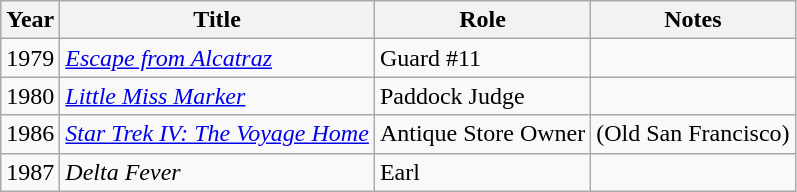<table class="wikitable">
<tr>
<th>Year</th>
<th>Title</th>
<th>Role</th>
<th>Notes</th>
</tr>
<tr>
<td>1979</td>
<td><em><a href='#'>Escape from Alcatraz</a></em></td>
<td>Guard #11</td>
<td></td>
</tr>
<tr>
<td>1980</td>
<td><em><a href='#'>Little Miss Marker</a></em></td>
<td>Paddock Judge</td>
<td></td>
</tr>
<tr>
<td>1986</td>
<td><em><a href='#'>Star Trek IV: The Voyage Home</a></em></td>
<td>Antique Store Owner</td>
<td>(Old San Francisco)</td>
</tr>
<tr>
<td>1987</td>
<td><em>Delta Fever</em></td>
<td>Earl</td>
<td></td>
</tr>
</table>
